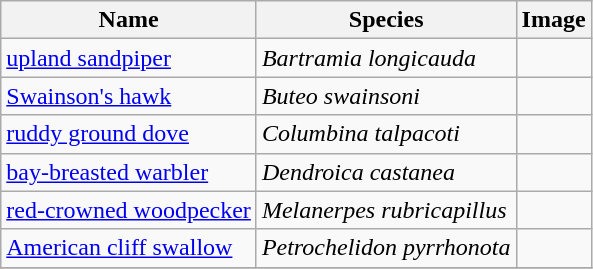<table class="wikitable sortable mw-collapsible mw-collapsed">
<tr>
<th>Name</th>
<th>Species</th>
<th>Image</th>
</tr>
<tr>
<td><a href='#'>upland sandpiper</a></td>
<td><em>Bartramia longicauda</em></td>
<td></td>
</tr>
<tr>
<td><a href='#'>Swainson's hawk</a></td>
<td><em>Buteo swainsoni</em></td>
<td></td>
</tr>
<tr>
<td><a href='#'>ruddy ground dove</a></td>
<td><em>Columbina talpacoti</em></td>
<td></td>
</tr>
<tr>
<td><a href='#'>bay-breasted warbler</a></td>
<td><em>Dendroica castanea</em></td>
<td></td>
</tr>
<tr>
<td><a href='#'>red-crowned woodpecker</a></td>
<td><em>Melanerpes rubricapillus</em></td>
<td></td>
</tr>
<tr>
<td><a href='#'>American cliff swallow</a></td>
<td><em>Petrochelidon pyrrhonota</em></td>
<td></td>
</tr>
<tr>
</tr>
</table>
